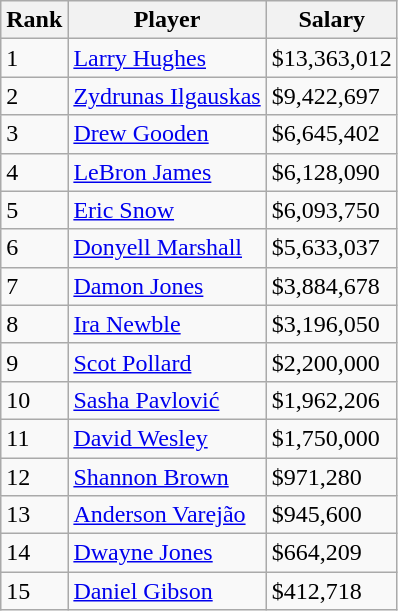<table class="wikitable">
<tr>
<th>Rank</th>
<th>Player</th>
<th>Salary</th>
</tr>
<tr>
<td>1</td>
<td><a href='#'>Larry Hughes</a></td>
<td>$13,363,012</td>
</tr>
<tr>
<td>2</td>
<td><a href='#'>Zydrunas Ilgauskas</a></td>
<td>$9,422,697</td>
</tr>
<tr>
<td>3</td>
<td><a href='#'>Drew Gooden</a></td>
<td>$6,645,402</td>
</tr>
<tr>
<td>4</td>
<td><a href='#'>LeBron James</a></td>
<td>$6,128,090</td>
</tr>
<tr>
<td>5</td>
<td><a href='#'>Eric Snow</a></td>
<td>$6,093,750</td>
</tr>
<tr>
<td>6</td>
<td><a href='#'>Donyell Marshall</a></td>
<td>$5,633,037</td>
</tr>
<tr>
<td>7</td>
<td><a href='#'>Damon Jones</a></td>
<td>$3,884,678</td>
</tr>
<tr>
<td>8</td>
<td><a href='#'>Ira Newble</a></td>
<td>$3,196,050</td>
</tr>
<tr>
<td>9</td>
<td><a href='#'>Scot Pollard</a></td>
<td>$2,200,000</td>
</tr>
<tr>
<td>10</td>
<td><a href='#'>Sasha Pavlović</a></td>
<td>$1,962,206</td>
</tr>
<tr>
<td>11</td>
<td><a href='#'>David Wesley</a></td>
<td>$1,750,000</td>
</tr>
<tr>
<td>12</td>
<td><a href='#'>Shannon Brown</a></td>
<td>$971,280</td>
</tr>
<tr>
<td>13</td>
<td><a href='#'>Anderson Varejão</a></td>
<td>$945,600</td>
</tr>
<tr>
<td>14</td>
<td><a href='#'>Dwayne Jones</a></td>
<td>$664,209</td>
</tr>
<tr>
<td>15</td>
<td><a href='#'>Daniel Gibson</a></td>
<td>$412,718</td>
</tr>
</table>
